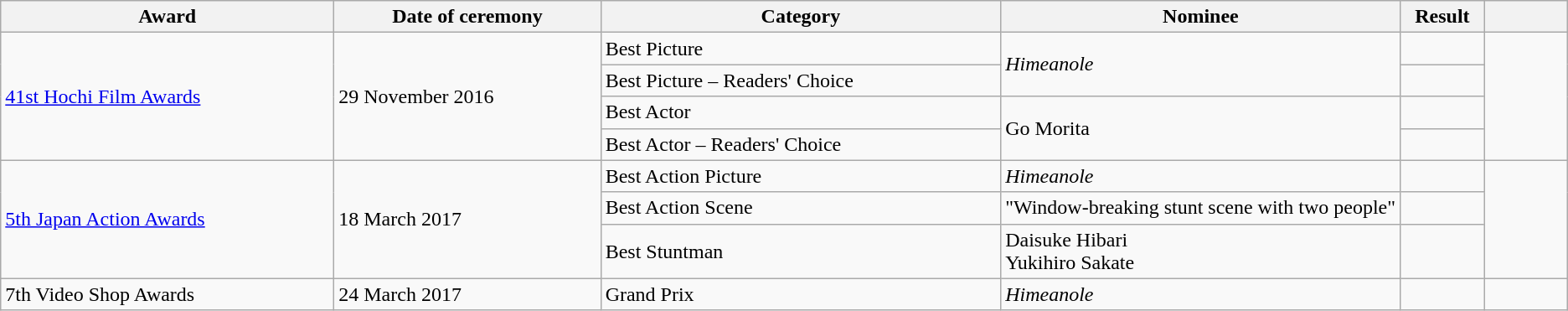<table class="wikitable plainrowheaders sortable">
<tr>
<th scope="col" style="width:20%;">Award</th>
<th scope="col" style="width:16%;">Date of ceremony</th>
<th scope="col" style="width:24%;">Category</th>
<th scope="col" style="width:24%;">Nominee</th>
<th scope="col" style="width:5%;">Result</th>
<th scope="col" style="width:5%;"class="unsortable"></th>
</tr>
<tr>
<td rowspan=4><a href='#'>41st Hochi Film Awards</a></td>
<td rowspan=4>29 November 2016 </td>
<td>Best Picture</td>
<td rowspan=2><em>Himeanole</em></td>
<td></td>
<td rowspan=4></td>
</tr>
<tr>
<td>Best Picture – Readers' Choice</td>
<td></td>
</tr>
<tr>
<td>Best Actor</td>
<td rowspan=2>Go Morita</td>
<td></td>
</tr>
<tr>
<td>Best Actor – Readers' Choice</td>
<td></td>
</tr>
<tr>
<td rowspan=3><a href='#'>5th Japan Action Awards</a></td>
<td rowspan=3>18 March 2017</td>
<td>Best Action Picture</td>
<td><em>Himeanole</em></td>
<td></td>
<td rowspan=3></td>
</tr>
<tr>
<td>Best Action Scene</td>
<td>"Window-breaking stunt scene with two people"</td>
<td></td>
</tr>
<tr>
<td>Best Stuntman</td>
<td>Daisuke Hibari <br> Yukihiro Sakate</td>
<td></td>
</tr>
<tr>
<td>7th Video Shop Awards</td>
<td>24 March 2017</td>
<td>Grand Prix</td>
<td><em>Himeanole</em></td>
<td></td>
<td></td>
</tr>
</table>
